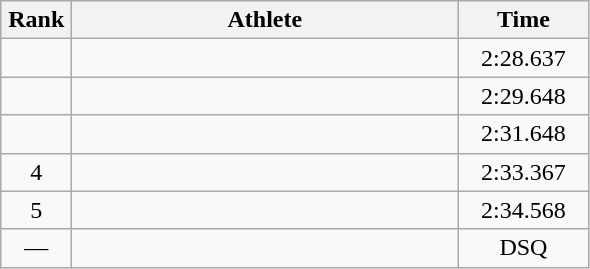<table class=wikitable style="text-align:center">
<tr>
<th width=40>Rank</th>
<th width=250>Athlete</th>
<th width=80>Time</th>
</tr>
<tr>
<td></td>
<td align=left></td>
<td>2:28.637</td>
</tr>
<tr>
<td></td>
<td align=left></td>
<td>2:29.648</td>
</tr>
<tr>
<td></td>
<td align=left></td>
<td>2:31.648</td>
</tr>
<tr>
<td>4</td>
<td align=left></td>
<td>2:33.367</td>
</tr>
<tr>
<td>5</td>
<td align=left></td>
<td>2:34.568</td>
</tr>
<tr>
<td>—</td>
<td align=left></td>
<td>DSQ</td>
</tr>
</table>
